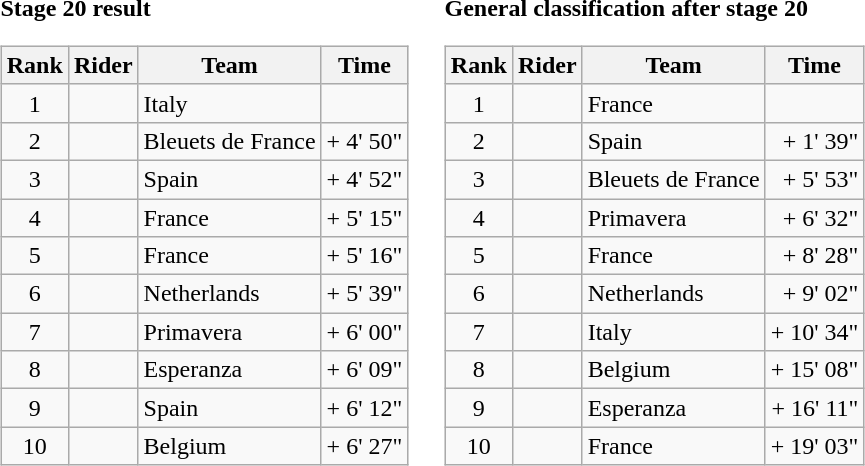<table>
<tr>
<td><strong>Stage 20 result</strong><br><table class="wikitable">
<tr>
<th scope="col">Rank</th>
<th scope="col">Rider</th>
<th scope="col">Team</th>
<th scope="col">Time</th>
</tr>
<tr>
<td style="text-align:center;">1</td>
<td></td>
<td>Italy</td>
<td style="text-align:right;"></td>
</tr>
<tr>
<td style="text-align:center;">2</td>
<td></td>
<td>Bleuets de France</td>
<td style="text-align:right;">+ 4' 50"</td>
</tr>
<tr>
<td style="text-align:center;">3</td>
<td></td>
<td>Spain</td>
<td style="text-align:right;">+ 4' 52"</td>
</tr>
<tr>
<td style="text-align:center;">4</td>
<td></td>
<td>France</td>
<td style="text-align:right;">+ 5' 15"</td>
</tr>
<tr>
<td style="text-align:center;">5</td>
<td></td>
<td>France</td>
<td style="text-align:right;">+ 5' 16"</td>
</tr>
<tr>
<td style="text-align:center;">6</td>
<td></td>
<td>Netherlands</td>
<td style="text-align:right;">+ 5' 39"</td>
</tr>
<tr>
<td style="text-align:center;">7</td>
<td></td>
<td>Primavera</td>
<td style="text-align:right;">+ 6' 00"</td>
</tr>
<tr>
<td style="text-align:center;">8</td>
<td></td>
<td>Esperanza</td>
<td style="text-align:right;">+ 6' 09"</td>
</tr>
<tr>
<td style="text-align:center;">9</td>
<td></td>
<td>Spain</td>
<td style="text-align:right;">+ 6' 12"</td>
</tr>
<tr>
<td style="text-align:center;">10</td>
<td></td>
<td>Belgium</td>
<td style="text-align:right;">+ 6' 27"</td>
</tr>
</table>
</td>
<td></td>
<td><strong>General classification after stage 20</strong><br><table class="wikitable">
<tr>
<th scope="col">Rank</th>
<th scope="col">Rider</th>
<th scope="col">Team</th>
<th scope="col">Time</th>
</tr>
<tr>
<td style="text-align:center;">1</td>
<td></td>
<td>France</td>
<td style="text-align:right;"></td>
</tr>
<tr>
<td style="text-align:center;">2</td>
<td></td>
<td>Spain</td>
<td style="text-align:right;">+ 1' 39"</td>
</tr>
<tr>
<td style="text-align:center;">3</td>
<td></td>
<td>Bleuets de France</td>
<td style="text-align:right;">+ 5' 53"</td>
</tr>
<tr>
<td style="text-align:center;">4</td>
<td></td>
<td>Primavera</td>
<td style="text-align:right;">+ 6' 32"</td>
</tr>
<tr>
<td style="text-align:center;">5</td>
<td></td>
<td>France</td>
<td style="text-align:right;">+ 8' 28"</td>
</tr>
<tr>
<td style="text-align:center;">6</td>
<td></td>
<td>Netherlands</td>
<td style="text-align:right;">+ 9' 02"</td>
</tr>
<tr>
<td style="text-align:center;">7</td>
<td></td>
<td>Italy</td>
<td style="text-align:right;">+ 10' 34"</td>
</tr>
<tr>
<td style="text-align:center;">8</td>
<td></td>
<td>Belgium</td>
<td style="text-align:right;">+ 15' 08"</td>
</tr>
<tr>
<td style="text-align:center;">9</td>
<td></td>
<td>Esperanza</td>
<td style="text-align:right;">+ 16' 11"</td>
</tr>
<tr>
<td style="text-align:center;">10</td>
<td></td>
<td>France</td>
<td style="text-align:right;">+ 19' 03"</td>
</tr>
</table>
</td>
</tr>
</table>
